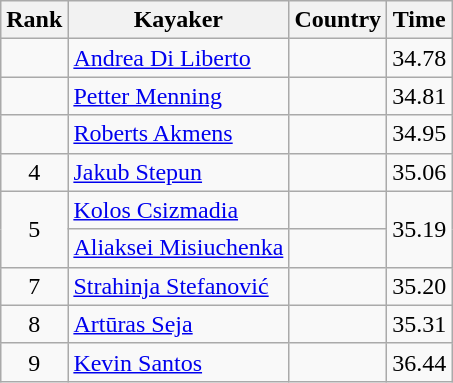<table class="wikitable" style="text-align:center">
<tr>
<th>Rank</th>
<th>Kayaker</th>
<th>Country</th>
<th>Time</th>
</tr>
<tr>
<td></td>
<td align="left"><a href='#'>Andrea Di Liberto</a></td>
<td align="left"></td>
<td>34.78</td>
</tr>
<tr>
<td></td>
<td align="left"><a href='#'>Petter Menning</a></td>
<td align="left"></td>
<td>34.81</td>
</tr>
<tr>
<td></td>
<td align="left"><a href='#'>Roberts Akmens</a></td>
<td align="left"></td>
<td>34.95</td>
</tr>
<tr>
<td>4</td>
<td align="left"><a href='#'>Jakub Stepun</a></td>
<td align="left"></td>
<td>35.06</td>
</tr>
<tr>
<td rowspan=2>5</td>
<td align="left"><a href='#'>Kolos Csizmadia</a></td>
<td align="left"></td>
<td rowspan=2>35.19</td>
</tr>
<tr>
<td align="left"><a href='#'>Aliaksei Misiuchenka</a></td>
<td align="left"></td>
</tr>
<tr>
<td>7</td>
<td align="left"><a href='#'>Strahinja Stefanović</a></td>
<td align="left"></td>
<td>35.20</td>
</tr>
<tr>
<td>8</td>
<td align="left"><a href='#'>Artūras Seja</a></td>
<td align="left"></td>
<td>35.31</td>
</tr>
<tr>
<td>9</td>
<td align="left"><a href='#'>Kevin Santos</a></td>
<td align="left"></td>
<td>36.44</td>
</tr>
</table>
